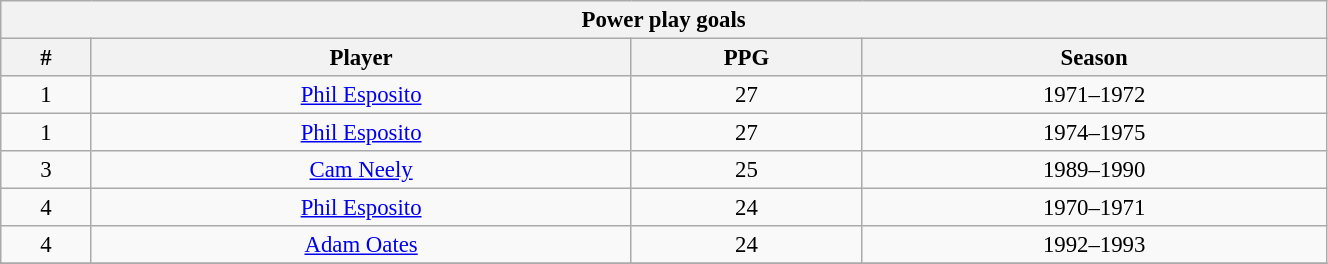<table class="wikitable" style="text-align: center; font-size: 95%" width="70%">
<tr>
<th colspan="4">Power play goals</th>
</tr>
<tr>
<th>#</th>
<th>Player</th>
<th>PPG</th>
<th>Season</th>
</tr>
<tr>
<td>1</td>
<td><a href='#'>Phil Esposito</a></td>
<td>27</td>
<td>1971–1972</td>
</tr>
<tr>
<td>1</td>
<td><a href='#'>Phil Esposito</a></td>
<td>27</td>
<td>1974–1975</td>
</tr>
<tr>
<td>3</td>
<td><a href='#'>Cam Neely</a></td>
<td>25</td>
<td>1989–1990</td>
</tr>
<tr>
<td>4</td>
<td><a href='#'>Phil Esposito</a></td>
<td>24</td>
<td>1970–1971</td>
</tr>
<tr>
<td>4</td>
<td><a href='#'>Adam Oates</a></td>
<td>24</td>
<td>1992–1993</td>
</tr>
<tr>
</tr>
</table>
